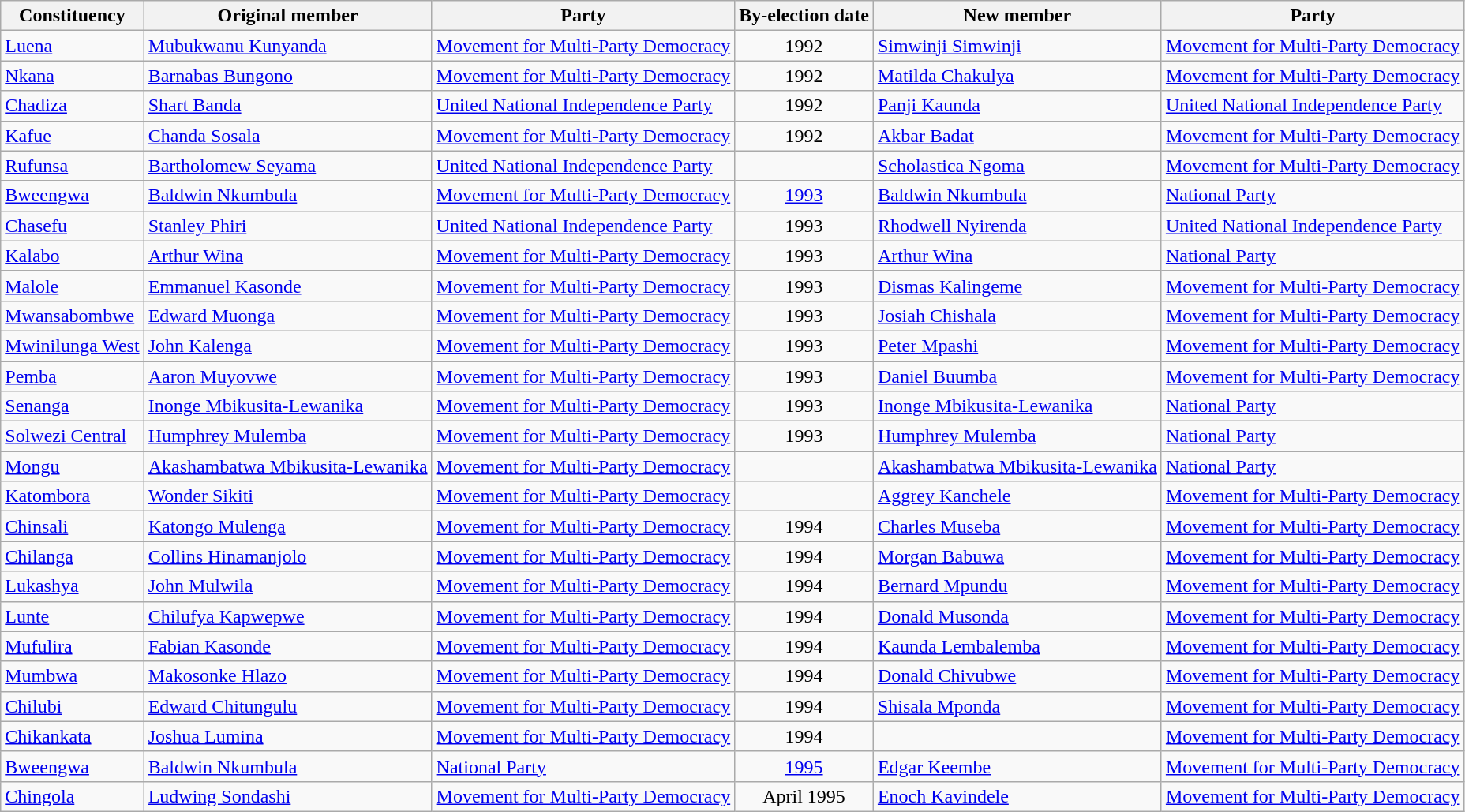<table class="wikitable sortable">
<tr>
<th>Constituency</th>
<th>Original member</th>
<th>Party</th>
<th>By-election date</th>
<th>New member</th>
<th>Party</th>
</tr>
<tr>
<td><a href='#'>Luena</a></td>
<td><a href='#'>Mubukwanu Kunyanda</a></td>
<td><a href='#'>Movement for Multi-Party Democracy</a></td>
<td align=center>1992</td>
<td><a href='#'>Simwinji Simwinji</a></td>
<td><a href='#'>Movement for Multi-Party Democracy</a></td>
</tr>
<tr>
<td><a href='#'>Nkana</a></td>
<td><a href='#'>Barnabas Bungono</a></td>
<td><a href='#'>Movement for Multi-Party Democracy</a></td>
<td align=center>1992</td>
<td><a href='#'>Matilda Chakulya</a></td>
<td><a href='#'>Movement for Multi-Party Democracy</a></td>
</tr>
<tr>
<td><a href='#'>Chadiza</a></td>
<td><a href='#'>Shart Banda</a></td>
<td><a href='#'>United National Independence Party</a></td>
<td align=center>1992</td>
<td><a href='#'>Panji Kaunda</a></td>
<td><a href='#'>United National Independence Party</a></td>
</tr>
<tr>
<td><a href='#'>Kafue</a></td>
<td><a href='#'>Chanda Sosala</a></td>
<td><a href='#'>Movement for Multi-Party Democracy</a></td>
<td align=center>1992</td>
<td><a href='#'>Akbar Badat</a></td>
<td><a href='#'>Movement for Multi-Party Democracy</a></td>
</tr>
<tr>
<td><a href='#'>Rufunsa</a></td>
<td><a href='#'>Bartholomew Seyama</a></td>
<td><a href='#'>United National Independence Party</a></td>
<td></td>
<td><a href='#'>Scholastica Ngoma</a></td>
<td><a href='#'>Movement for Multi-Party Democracy</a></td>
</tr>
<tr>
<td><a href='#'>Bweengwa</a></td>
<td><a href='#'>Baldwin Nkumbula</a></td>
<td><a href='#'>Movement for Multi-Party Democracy</a></td>
<td align=center><a href='#'>1993</a></td>
<td><a href='#'>Baldwin Nkumbula</a></td>
<td><a href='#'>National Party</a></td>
</tr>
<tr>
<td><a href='#'>Chasefu</a></td>
<td><a href='#'>Stanley Phiri</a></td>
<td><a href='#'>United National Independence Party</a></td>
<td align=center>1993</td>
<td><a href='#'>Rhodwell Nyirenda</a></td>
<td><a href='#'>United National Independence Party</a></td>
</tr>
<tr>
<td><a href='#'>Kalabo</a></td>
<td><a href='#'>Arthur Wina</a></td>
<td><a href='#'>Movement for Multi-Party Democracy</a></td>
<td align=center>1993</td>
<td><a href='#'>Arthur Wina</a></td>
<td><a href='#'>National Party</a></td>
</tr>
<tr>
<td><a href='#'>Malole</a></td>
<td><a href='#'>Emmanuel Kasonde</a></td>
<td><a href='#'>Movement for Multi-Party Democracy</a></td>
<td align=center>1993</td>
<td><a href='#'>Dismas Kalingeme</a></td>
<td><a href='#'>Movement for Multi-Party Democracy</a></td>
</tr>
<tr>
<td><a href='#'>Mwansabombwe</a></td>
<td><a href='#'>Edward Muonga</a></td>
<td><a href='#'>Movement for Multi-Party Democracy</a></td>
<td align=center>1993</td>
<td><a href='#'>Josiah Chishala</a></td>
<td><a href='#'>Movement for Multi-Party Democracy</a></td>
</tr>
<tr>
<td><a href='#'>Mwinilunga West</a></td>
<td><a href='#'>John Kalenga</a></td>
<td><a href='#'>Movement for Multi-Party Democracy</a></td>
<td align=center>1993</td>
<td><a href='#'>Peter Mpashi</a></td>
<td><a href='#'>Movement for Multi-Party Democracy</a></td>
</tr>
<tr>
<td><a href='#'>Pemba</a></td>
<td><a href='#'>Aaron Muyovwe</a></td>
<td><a href='#'>Movement for Multi-Party Democracy</a></td>
<td align=center>1993</td>
<td><a href='#'>Daniel Buumba</a></td>
<td><a href='#'>Movement for Multi-Party Democracy</a></td>
</tr>
<tr>
<td><a href='#'>Senanga</a></td>
<td><a href='#'>Inonge Mbikusita-Lewanika</a></td>
<td><a href='#'>Movement for Multi-Party Democracy</a></td>
<td align=center>1993</td>
<td><a href='#'>Inonge Mbikusita-Lewanika</a></td>
<td><a href='#'>National Party</a></td>
</tr>
<tr>
<td><a href='#'>Solwezi Central</a></td>
<td><a href='#'>Humphrey Mulemba</a></td>
<td><a href='#'>Movement for Multi-Party Democracy</a></td>
<td align=center>1993</td>
<td><a href='#'>Humphrey Mulemba</a></td>
<td><a href='#'>National Party</a></td>
</tr>
<tr>
<td><a href='#'>Mongu</a></td>
<td><a href='#'>Akashambatwa Mbikusita-Lewanika</a></td>
<td><a href='#'>Movement for Multi-Party Democracy</a></td>
<td></td>
<td><a href='#'>Akashambatwa Mbikusita-Lewanika</a></td>
<td><a href='#'>National Party</a></td>
</tr>
<tr>
<td><a href='#'>Katombora</a></td>
<td><a href='#'>Wonder Sikiti</a></td>
<td><a href='#'>Movement for Multi-Party Democracy</a></td>
<td></td>
<td><a href='#'>Aggrey Kanchele</a></td>
<td><a href='#'>Movement for Multi-Party Democracy</a></td>
</tr>
<tr>
<td><a href='#'>Chinsali</a></td>
<td><a href='#'>Katongo Mulenga</a></td>
<td><a href='#'>Movement for Multi-Party Democracy</a></td>
<td align=center>1994</td>
<td><a href='#'>Charles Museba</a></td>
<td><a href='#'>Movement for Multi-Party Democracy</a></td>
</tr>
<tr>
<td><a href='#'>Chilanga</a></td>
<td><a href='#'>Collins Hinamanjolo</a></td>
<td><a href='#'>Movement for Multi-Party Democracy</a></td>
<td align=center>1994</td>
<td><a href='#'>Morgan Babuwa</a></td>
<td><a href='#'>Movement for Multi-Party Democracy</a></td>
</tr>
<tr>
<td><a href='#'>Lukashya</a></td>
<td><a href='#'>John Mulwila</a></td>
<td><a href='#'>Movement for Multi-Party Democracy</a></td>
<td align=center>1994</td>
<td><a href='#'>Bernard Mpundu</a></td>
<td><a href='#'>Movement for Multi-Party Democracy</a></td>
</tr>
<tr>
<td><a href='#'>Lunte</a></td>
<td><a href='#'>Chilufya Kapwepwe</a></td>
<td><a href='#'>Movement for Multi-Party Democracy</a></td>
<td align=center>1994</td>
<td><a href='#'>Donald Musonda</a></td>
<td><a href='#'>Movement for Multi-Party Democracy</a></td>
</tr>
<tr>
<td><a href='#'>Mufulira</a></td>
<td><a href='#'>Fabian Kasonde</a></td>
<td><a href='#'>Movement for Multi-Party Democracy</a></td>
<td align=center>1994</td>
<td><a href='#'>Kaunda Lembalemba</a></td>
<td><a href='#'>Movement for Multi-Party Democracy</a></td>
</tr>
<tr>
<td><a href='#'>Mumbwa</a></td>
<td><a href='#'>Makosonke Hlazo</a></td>
<td><a href='#'>Movement for Multi-Party Democracy</a></td>
<td align=center>1994</td>
<td><a href='#'>Donald Chivubwe</a></td>
<td><a href='#'>Movement for Multi-Party Democracy</a></td>
</tr>
<tr>
<td><a href='#'>Chilubi</a></td>
<td><a href='#'>Edward Chitungulu</a></td>
<td><a href='#'>Movement for Multi-Party Democracy</a></td>
<td align=center>1994</td>
<td><a href='#'>Shisala Mponda</a></td>
<td><a href='#'>Movement for Multi-Party Democracy</a></td>
</tr>
<tr>
<td><a href='#'>Chikankata</a></td>
<td><a href='#'>Joshua Lumina</a></td>
<td><a href='#'>Movement for Multi-Party Democracy</a></td>
<td align=center>1994</td>
<td></td>
<td><a href='#'>Movement for Multi-Party Democracy</a></td>
</tr>
<tr>
<td><a href='#'>Bweengwa</a></td>
<td><a href='#'>Baldwin Nkumbula</a></td>
<td><a href='#'>National Party</a></td>
<td align=center><a href='#'>1995</a></td>
<td><a href='#'>Edgar Keembe</a></td>
<td><a href='#'>Movement for Multi-Party Democracy</a></td>
</tr>
<tr>
<td><a href='#'>Chingola</a></td>
<td><a href='#'>Ludwing Sondashi</a></td>
<td><a href='#'>Movement for Multi-Party Democracy</a></td>
<td align=center>April 1995</td>
<td><a href='#'>Enoch Kavindele</a></td>
<td><a href='#'>Movement for Multi-Party Democracy</a></td>
</tr>
</table>
